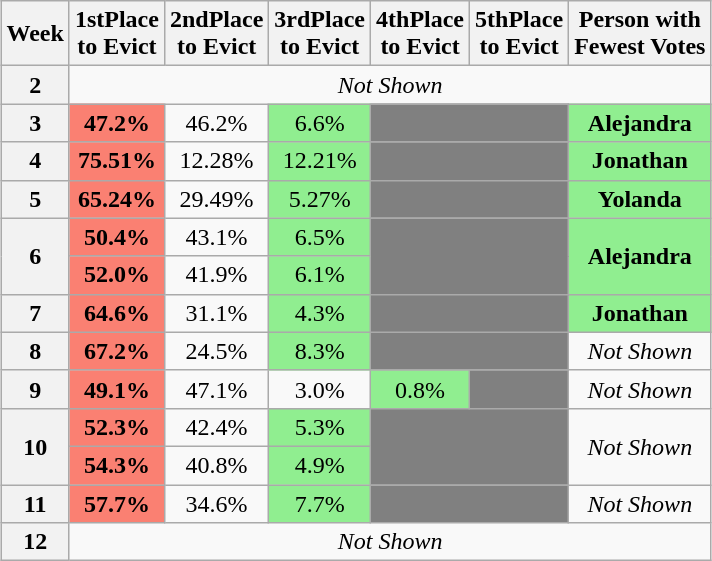<table class="wikitable" style="margin:1em auto; text-align:center">
<tr>
<th>Week</th>
<th>1stPlace<br>to Evict</th>
<th>2ndPlace<br>to Evict</th>
<th>3rdPlace<br>to Evict</th>
<th>4thPlace<br>to Evict</th>
<th>5thPlace<br>to Evict</th>
<th>Person with<br>Fewest Votes</th>
</tr>
<tr>
<th>2</th>
<td colspan=6><em>Not Shown</em></td>
</tr>
<tr>
<th>3</th>
<td bgcolor="#fa8072"><strong>47.2%</strong></td>
<td>46.2%</td>
<td bgcolor="lightgreen">6.6%</td>
<td bgcolor="grey" colspan=2></td>
<td bgcolor="lightgreen"><strong>Alejandra</strong></td>
</tr>
<tr>
<th>4</th>
<td bgcolor="#fa8072"><strong>75.51%</strong></td>
<td>12.28%</td>
<td bgcolor="lightgreen">12.21%</td>
<td bgcolor="grey" colspan=2></td>
<td bgcolor="lightgreen"><strong>Jonathan</strong></td>
</tr>
<tr>
<th>5</th>
<td bgcolor="#fa8072"><strong>65.24%</strong></td>
<td>29.49%</td>
<td bgcolor="lightgreen">5.27%</td>
<td bgcolor="grey" colspan=2></td>
<td bgcolor="lightgreen"><strong>Yolanda</strong></td>
</tr>
<tr>
<th rowspan=2>6</th>
<td bgcolor="#fa8072"><strong>50.4%</strong></td>
<td>43.1%</td>
<td bgcolor="lightgreen">6.5%</td>
<td bgcolor="grey" colspan=2 rowspan=2></td>
<td bgcolor="lightgreen" rowspan=2><strong>Alejandra</strong></td>
</tr>
<tr>
<td bgcolor="#fa8072"><strong>52.0%</strong></td>
<td>41.9%</td>
<td bgcolor="lightgreen">6.1%</td>
</tr>
<tr>
<th>7</th>
<td bgcolor="#fa8072"><strong>64.6%</strong></td>
<td>31.1%</td>
<td bgcolor="lightgreen">4.3%</td>
<td bgcolor="grey" colspan=2></td>
<td bgcolor="lightgreen"><strong>Jonathan</strong></td>
</tr>
<tr>
<th>8</th>
<td bgcolor="#fa8072"><strong>67.2%</strong></td>
<td>24.5%</td>
<td bgcolor="lightgreen">8.3%</td>
<td bgcolor="grey" colspan=2></td>
<td><em>Not Shown</em></td>
</tr>
<tr>
<th>9</th>
<td bgcolor="#fa8072"><strong>49.1%</strong></td>
<td>47.1%</td>
<td>3.0%</td>
<td bgcolor="lightgreen">0.8%</td>
<td bgcolor="grey"></td>
<td><em>Not Shown</em></td>
</tr>
<tr>
<th rowspan=2>10</th>
<td bgcolor="#fa8072"><strong>52.3%</strong></td>
<td>42.4%</td>
<td bgcolor="lightgreen">5.3%</td>
<td bgcolor="grey" colspan=2 rowspan=2></td>
<td rowspan=2><em>Not Shown</em></td>
</tr>
<tr>
<td bgcolor="#fa8072"><strong>54.3%</strong></td>
<td>40.8%</td>
<td bgcolor="lightgreen">4.9%</td>
</tr>
<tr>
<th>11</th>
<td bgcolor="#fa8072"><strong>57.7%</strong></td>
<td>34.6%</td>
<td bgcolor="lightgreen">7.7%</td>
<td bgcolor="grey" colspan=2></td>
<td><em>Not Shown</em></td>
</tr>
<tr>
<th>12</th>
<td colspan=6><em>Not Shown</em></td>
</tr>
</table>
